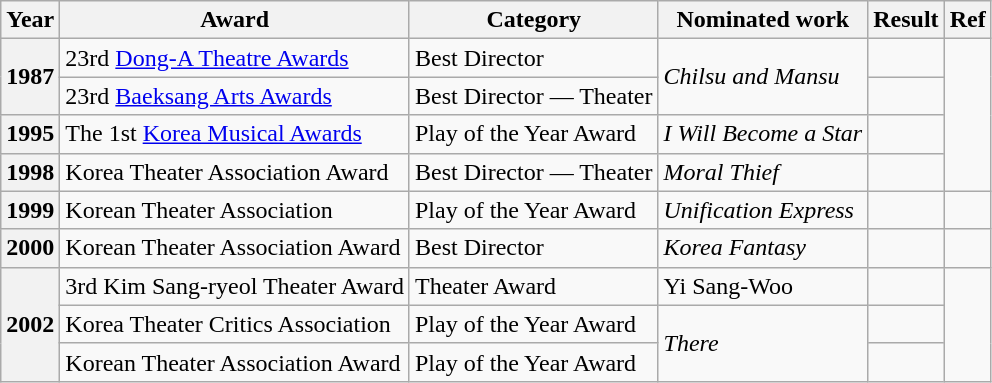<table class="wikitable plainrowheaders">
<tr>
<th>Year</th>
<th>Award</th>
<th>Category</th>
<th>Nominated work</th>
<th>Result</th>
<th>Ref</th>
</tr>
<tr>
<th rowspan="2" scope="row">1987</th>
<td>23rd <a href='#'>Dong-A Theatre Awards</a></td>
<td>Best Director</td>
<td rowspan="2"><em>Chilsu and Mansu</em></td>
<td></td>
<td rowspan="4"></td>
</tr>
<tr>
<td>23rd <a href='#'>Baeksang Arts Awards</a></td>
<td>Best Director — Theater</td>
<td></td>
</tr>
<tr>
<th scope="row">1995</th>
<td>The 1st <a href='#'>Korea Musical Awards</a></td>
<td>Play of the Year Award</td>
<td><em>I Will Become a Star</em></td>
<td></td>
</tr>
<tr>
<th scope="row">1998</th>
<td>Korea Theater Association Award</td>
<td>Best Director — Theater</td>
<td><em>Moral Thief</em></td>
<td></td>
</tr>
<tr>
<th scope="row">1999</th>
<td>Korean Theater Association</td>
<td>Play of the Year Award</td>
<td><em>Unification Express</em></td>
<td></td>
<td></td>
</tr>
<tr>
<th scope="row">2000</th>
<td>Korean Theater Association Award</td>
<td>Best Director</td>
<td><em>Korea Fantasy</em></td>
<td></td>
<td></td>
</tr>
<tr>
<th rowspan="3" scope="row">2002</th>
<td>3rd Kim Sang-ryeol Theater Award</td>
<td>Theater Award</td>
<td>Yi Sang-Woo</td>
<td></td>
<td rowspan="3"></td>
</tr>
<tr>
<td>Korea Theater Critics Association</td>
<td>Play of the Year Award</td>
<td rowspan="2"><em>There</em></td>
<td></td>
</tr>
<tr>
<td>Korean Theater Association Award</td>
<td>Play of the Year Award</td>
<td></td>
</tr>
</table>
